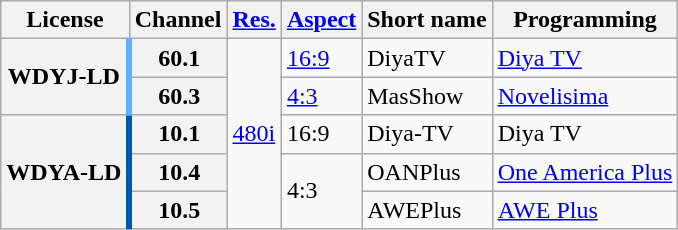<table class="wikitable">
<tr>
<th scope = "col">License</th>
<th scope = "col">Channel</th>
<th scope = "col"><a href='#'>Res.</a></th>
<th scope = "col"><a href='#'>Aspect</a></th>
<th scope = "col">Short name</th>
<th scope = "col">Programming</th>
</tr>
<tr>
<th rowspan = "2" scope = "row" style="border-right: 4px solid #60B0FF;">WDYJ-LD</th>
<th scope = "row">60.1</th>
<td rowspan=5><a href='#'>480i</a></td>
<td><a href='#'>16:9</a></td>
<td>DiyaTV</td>
<td><a href='#'>Diya TV</a></td>
</tr>
<tr>
<th scope = "row">60.3</th>
<td><a href='#'>4:3</a></td>
<td>MasShow</td>
<td><a href='#'>Novelisima</a></td>
</tr>
<tr>
<th rowspan = "3" scope = "row" style="border-right: 4px solid #0057AF;">WDYA-LD</th>
<th scope = "row">10.1</th>
<td>16:9</td>
<td>Diya-TV</td>
<td>Diya TV</td>
</tr>
<tr>
<th scope = "row">10.4</th>
<td rowspan=2>4:3</td>
<td>OANPlus</td>
<td><a href='#'>One America Plus</a></td>
</tr>
<tr>
<th scope = "row">10.5</th>
<td>AWEPlus</td>
<td><a href='#'>AWE Plus</a></td>
</tr>
</table>
